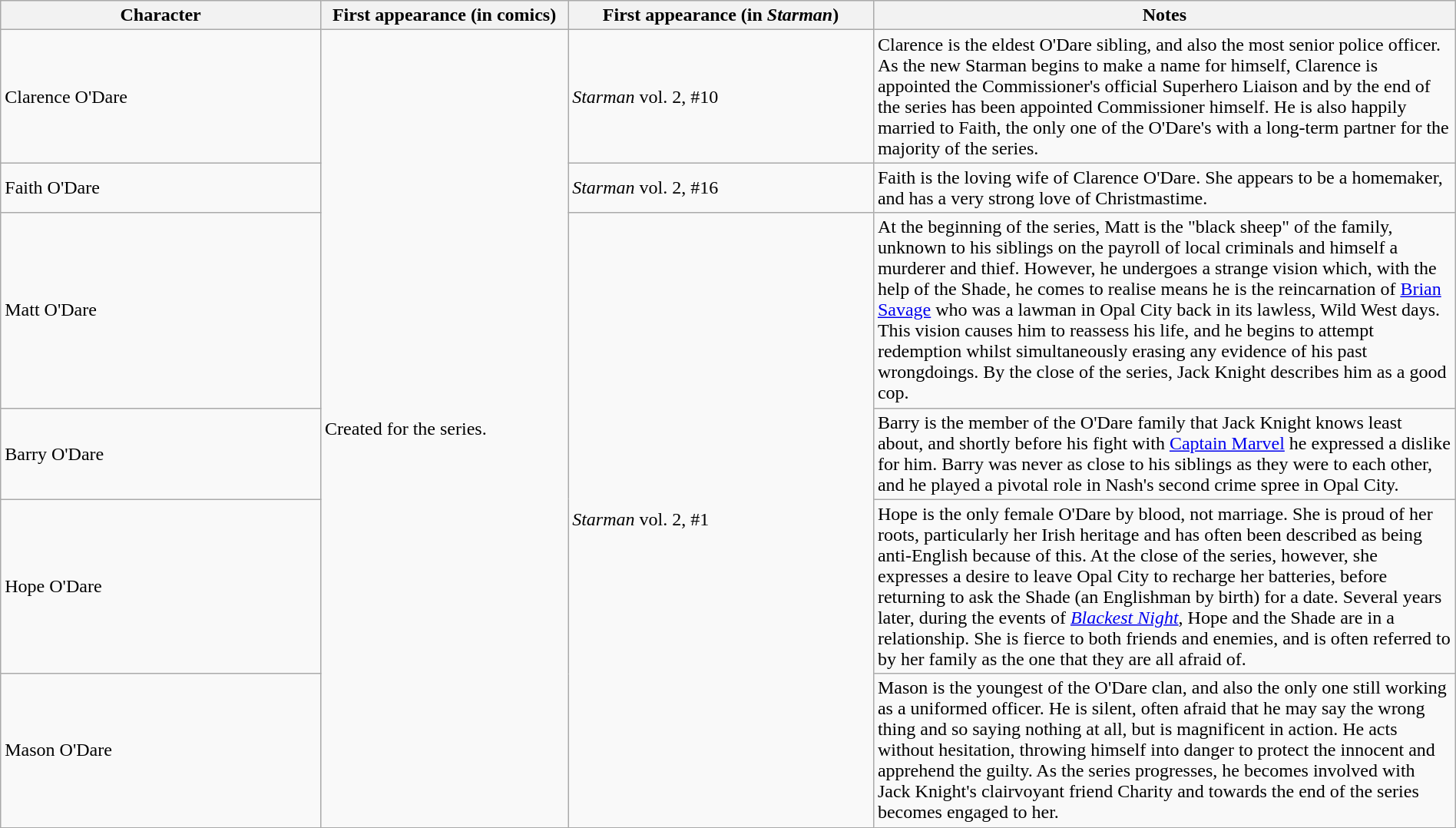<table class="wikitable" width=100%>
<tr>
<th width=22%>Character</th>
<th width=17%>First appearance (in comics)</th>
<th width=21%>First appearance (in <em>Starman</em>)</th>
<th width=40%>Notes</th>
</tr>
<tr>
<td>Clarence O'Dare</td>
<td rowspan=6>Created for the series.</td>
<td><em>Starman</em> vol. 2, #10</td>
<td>Clarence is the eldest O'Dare sibling, and also the most senior police officer. As the new Starman begins to make a name for himself, Clarence is appointed the Commissioner's official Superhero Liaison and by the end of the series has been appointed Commissioner himself. He is also happily married to Faith, the only one of the O'Dare's with a long-term partner for the majority of the series.</td>
</tr>
<tr>
<td>Faith O'Dare</td>
<td><em>Starman</em> vol. 2, #16</td>
<td>Faith is the loving wife of Clarence O'Dare. She appears to be a homemaker, and has a very strong love of Christmastime.</td>
</tr>
<tr>
<td>Matt O'Dare</td>
<td rowspan=4><em>Starman</em> vol. 2, #1</td>
<td>At the beginning of the series, Matt is the "black sheep" of the family, unknown to his siblings on the payroll of local criminals and himself a murderer and thief. However, he undergoes a strange vision which, with the help of the Shade, he comes to realise means he is the reincarnation of <a href='#'>Brian Savage</a> who was a lawman in Opal City back in its lawless, Wild West days. This vision causes him to reassess his life, and he begins to attempt redemption whilst simultaneously erasing any evidence of his past wrongdoings. By the close of the series, Jack Knight describes him as a good cop.</td>
</tr>
<tr>
<td>Barry O'Dare</td>
<td>Barry is the member of the O'Dare family that Jack Knight knows least about, and shortly before his fight with <a href='#'>Captain Marvel</a> he expressed a dislike for him. Barry was never as close to his siblings as they were to each other, and he played a pivotal role in Nash's second crime spree in Opal City.</td>
</tr>
<tr>
<td>Hope O'Dare</td>
<td>Hope is the only female O'Dare by blood, not marriage. She is proud of her roots, particularly her Irish heritage and has often been described as being anti-English because of this. At the close of the series, however, she expresses a desire to leave Opal City to recharge her batteries, before returning to ask the Shade (an Englishman by birth) for a date. Several years later, during the events of <em><a href='#'>Blackest Night</a></em>, Hope and the Shade are in a relationship. She is fierce to both friends and enemies, and is often referred to by her family as the one that they are all afraid of.</td>
</tr>
<tr>
<td>Mason O'Dare</td>
<td>Mason is the youngest of the O'Dare clan, and also the only one still working as a uniformed officer. He is silent, often afraid that he may say the wrong thing and so saying nothing at all, but is magnificent in action. He acts without hesitation, throwing himself into danger to protect the innocent and apprehend the guilty. As the series progresses, he becomes involved with Jack Knight's clairvoyant friend Charity and towards the end of the series becomes engaged to her.</td>
</tr>
</table>
